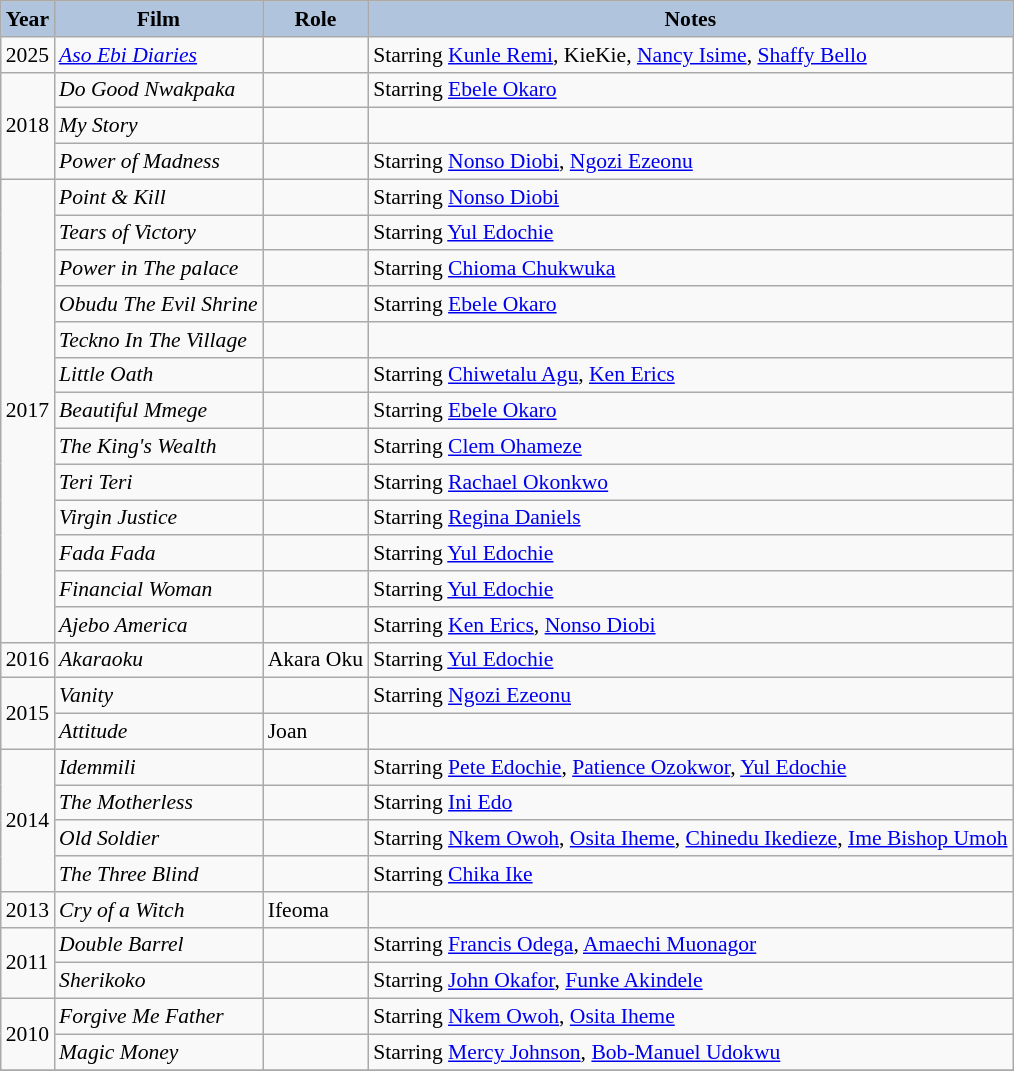<table class="wikitable" style="font-size:90%;">
<tr>
<th style="background:#B0C4DE;">Year</th>
<th style="background:#B0C4DE;">Film</th>
<th style="background:#B0C4DE;">Role</th>
<th style="background:#B0C4DE;">Notes</th>
</tr>
<tr>
<td>2025</td>
<td><a href='#'><em>Aso Ebi Diaries</em></a></td>
<td></td>
<td>Starring <a href='#'>Kunle Remi</a>, KieKie, <a href='#'>Nancy Isime</a>, <a href='#'>Shaffy Bello</a></td>
</tr>
<tr>
<td rowspan="3">2018</td>
<td><em>Do Good Nwakpaka</em></td>
<td></td>
<td>Starring <a href='#'>Ebele Okaro</a></td>
</tr>
<tr>
<td><em>My Story</em></td>
<td></td>
<td></td>
</tr>
<tr>
<td><em>Power of Madness</em></td>
<td></td>
<td>Starring <a href='#'>Nonso Diobi</a>, <a href='#'>Ngozi Ezeonu</a></td>
</tr>
<tr>
<td rowspan="13">2017</td>
<td><em>Point & Kill</em></td>
<td></td>
<td>Starring <a href='#'>Nonso Diobi</a></td>
</tr>
<tr>
<td><em>Tears of Victory</em></td>
<td></td>
<td>Starring <a href='#'>Yul Edochie</a></td>
</tr>
<tr>
<td><em>Power in The palace</em></td>
<td></td>
<td>Starring <a href='#'>Chioma Chukwuka</a></td>
</tr>
<tr>
<td><em>Obudu The Evil Shrine</em></td>
<td></td>
<td>Starring <a href='#'>Ebele Okaro</a></td>
</tr>
<tr>
<td><em>Teckno In The Village</em></td>
<td></td>
<td></td>
</tr>
<tr>
<td><em>Little Oath</em></td>
<td></td>
<td>Starring <a href='#'>Chiwetalu Agu</a>, <a href='#'>Ken Erics</a></td>
</tr>
<tr>
<td><em>Beautiful Mmege</em></td>
<td></td>
<td>Starring <a href='#'>Ebele Okaro</a></td>
</tr>
<tr>
<td><em>The King's Wealth</em></td>
<td></td>
<td>Starring <a href='#'>Clem Ohameze</a></td>
</tr>
<tr>
<td><em>Teri Teri</em></td>
<td></td>
<td>Starring <a href='#'>Rachael Okonkwo</a></td>
</tr>
<tr>
<td><em>Virgin Justice</em></td>
<td></td>
<td>Starring <a href='#'>Regina Daniels</a></td>
</tr>
<tr>
<td><em>Fada Fada</em></td>
<td></td>
<td>Starring <a href='#'>Yul Edochie</a></td>
</tr>
<tr>
<td><em>Financial Woman</em></td>
<td></td>
<td>Starring <a href='#'>Yul Edochie</a></td>
</tr>
<tr>
<td><em>Ajebo America</em></td>
<td></td>
<td>Starring <a href='#'>Ken Erics</a>, <a href='#'>Nonso Diobi</a></td>
</tr>
<tr>
<td rowspan="1">2016</td>
<td><em>Akaraoku</em></td>
<td>Akara Oku</td>
<td>Starring <a href='#'>Yul Edochie</a></td>
</tr>
<tr>
<td rowspan="2">2015</td>
<td><em>Vanity</em></td>
<td></td>
<td>Starring <a href='#'>Ngozi Ezeonu</a></td>
</tr>
<tr>
<td><em>Attitude</em></td>
<td>Joan</td>
<td></td>
</tr>
<tr>
<td rowspan="4">2014</td>
<td><em>Idemmili</em></td>
<td></td>
<td>Starring <a href='#'>Pete Edochie</a>, <a href='#'>Patience Ozokwor</a>, <a href='#'>Yul Edochie</a></td>
</tr>
<tr>
<td><em>The Motherless</em></td>
<td></td>
<td>Starring <a href='#'>Ini Edo</a></td>
</tr>
<tr>
<td><em>Old Soldier</em></td>
<td></td>
<td>Starring <a href='#'>Nkem Owoh</a>, <a href='#'>Osita Iheme</a>, <a href='#'>Chinedu Ikedieze</a>, <a href='#'>Ime Bishop Umoh</a></td>
</tr>
<tr>
<td><em>The Three Blind</em></td>
<td></td>
<td>Starring <a href='#'>Chika Ike</a></td>
</tr>
<tr>
<td rowspan="1">2013</td>
<td><em>Cry of a Witch</em></td>
<td>Ifeoma</td>
<td></td>
</tr>
<tr>
<td rowspan="2">2011</td>
<td><em>Double Barrel</em></td>
<td></td>
<td>Starring <a href='#'>Francis Odega</a>, <a href='#'>Amaechi Muonagor</a></td>
</tr>
<tr>
<td><em>Sherikoko</em></td>
<td></td>
<td>Starring <a href='#'>John Okafor</a>, <a href='#'>Funke Akindele</a></td>
</tr>
<tr>
<td rowspan="2">2010</td>
<td><em>Forgive Me Father</em></td>
<td></td>
<td>Starring <a href='#'>Nkem Owoh</a>, <a href='#'>Osita Iheme</a></td>
</tr>
<tr>
<td><em>Magic Money</em></td>
<td></td>
<td>Starring <a href='#'>Mercy Johnson</a>, <a href='#'>Bob-Manuel Udokwu</a></td>
</tr>
<tr>
</tr>
</table>
